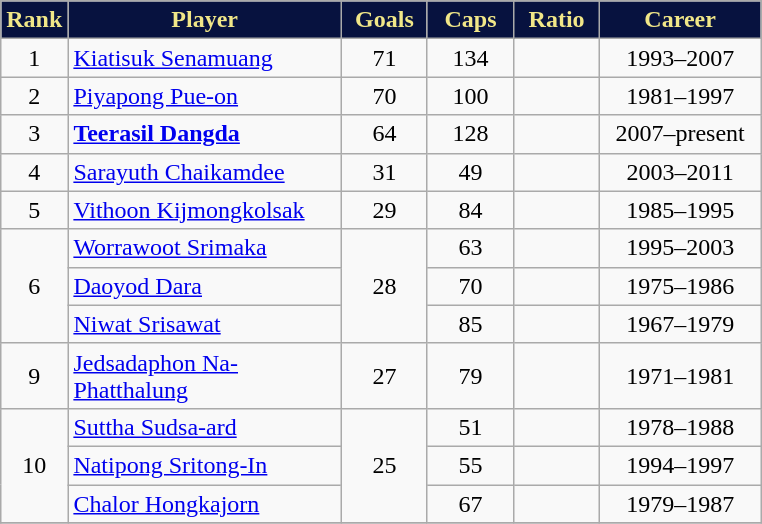<table class="wikitable sortable" style="text-align: center;">
<tr>
<th style="background-color: #07123F; color: #F1E788; width:30px">Rank</th>
<th style="background-color: #07123F; color: #F1E788; width:175px">Player</th>
<th style="background-color: #07123F; color: #F1E788; width:50px">Goals</th>
<th style="background-color: #07123F; color: #F1E788; width:50px">Caps</th>
<th style="background-color: #07123F; color: #F1E788; width:50px">Ratio</th>
<th style="background-color: #07123F; color: #F1E788; width:100px">Career</th>
</tr>
<tr>
<td>1</td>
<td style="text-align: left;"><a href='#'>Kiatisuk Senamuang</a></td>
<td>71</td>
<td>134</td>
<td></td>
<td>1993–2007</td>
</tr>
<tr>
<td>2</td>
<td style="text-align: left;"><a href='#'>Piyapong Pue-on</a></td>
<td>70</td>
<td>100</td>
<td></td>
<td>1981–1997</td>
</tr>
<tr>
<td>3</td>
<td style="text-align: left;"><strong><a href='#'>Teerasil Dangda</a></strong></td>
<td>64</td>
<td>128</td>
<td></td>
<td>2007–present</td>
</tr>
<tr>
<td>4</td>
<td style="text-align: left;"><a href='#'>Sarayuth Chaikamdee</a></td>
<td>31</td>
<td>49</td>
<td></td>
<td>2003–2011</td>
</tr>
<tr>
<td>5</td>
<td style="text-align: left;"><a href='#'>Vithoon Kijmongkolsak</a></td>
<td>29</td>
<td>84</td>
<td></td>
<td>1985–1995</td>
</tr>
<tr>
<td rowspan=3>6</td>
<td style="text-align: left;"><a href='#'>Worrawoot Srimaka</a></td>
<td rowspan="3">28</td>
<td>63</td>
<td></td>
<td>1995–2003</td>
</tr>
<tr>
<td style="text-align: left;"><a href='#'>Daoyod Dara</a></td>
<td>70</td>
<td></td>
<td>1975–1986</td>
</tr>
<tr>
<td style="text-align: left;"><a href='#'>Niwat Srisawat</a></td>
<td>85</td>
<td></td>
<td>1967–1979</td>
</tr>
<tr>
<td>9</td>
<td style="text-align: left;"><a href='#'>Jedsadaphon Na-Phatthalung</a></td>
<td>27</td>
<td>79</td>
<td></td>
<td>1971–1981</td>
</tr>
<tr>
<td rowspan=3>10</td>
<td style="text-align: left;"><a href='#'>Suttha Sudsa-ard</a></td>
<td rowspan="3">25</td>
<td>51</td>
<td></td>
<td>1978–1988</td>
</tr>
<tr>
<td style="text-align: left;"><a href='#'>Natipong Sritong-In</a></td>
<td>55</td>
<td></td>
<td>1994–1997</td>
</tr>
<tr>
<td style="text-align: left;"><a href='#'>Chalor Hongkajorn</a></td>
<td>67</td>
<td></td>
<td>1979–1987</td>
</tr>
<tr>
</tr>
</table>
